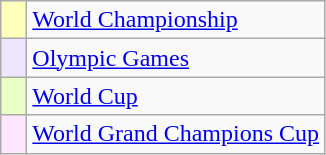<table class="wikitable" style="text-align: left;">
<tr>
<td width=10px bgcolor=#FFFFBC></td>
<td><a href='#'>World Championship</a></td>
</tr>
<tr>
<td width=10px bgcolor=#EEE6FF></td>
<td><a href='#'> Olympic Games</a></td>
</tr>
<tr>
<td width=10px bgcolor=#E8FFC6></td>
<td><a href='#'> World Cup</a></td>
</tr>
<tr>
<td width=10px bgcolor=#FFE6FF></td>
<td><a href='#'> World Grand Champions Cup</a></td>
</tr>
</table>
